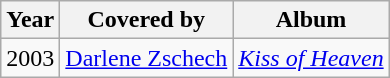<table class="wikitable">
<tr>
<th>Year</th>
<th>Covered by</th>
<th>Album</th>
</tr>
<tr>
<td>2003</td>
<td><a href='#'>Darlene Zschech</a></td>
<td><em><a href='#'>Kiss of Heaven</a></em></td>
</tr>
</table>
